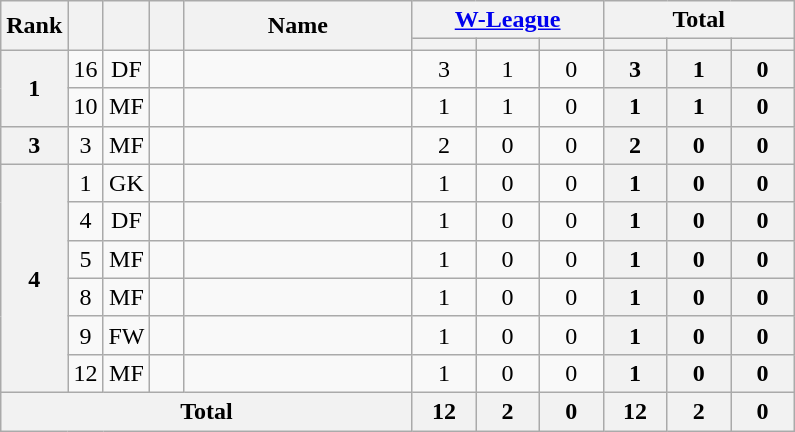<table class="wikitable sortable" style="text-align:center;">
<tr>
<th rowspan="2" width="15">Rank</th>
<th rowspan="2" width="15"></th>
<th rowspan="2" width="15"></th>
<th rowspan="2" width="15"></th>
<th rowspan="2" width="145">Name</th>
<th colspan="3" width="120"><a href='#'>W-League</a></th>
<th colspan="3" width="120">Total</th>
</tr>
<tr>
<th style="width:30px"></th>
<th style="width:30px"></th>
<th style="width:30px"></th>
<th style="width:30px"></th>
<th style="width:30px"></th>
<th style="width:30px"></th>
</tr>
<tr>
<th rowspan="2">1</th>
<td>16</td>
<td>DF</td>
<td></td>
<td align="left"><br></td>
<td>3</td>
<td>1</td>
<td>0<br></td>
<th>3</th>
<th>1</th>
<th>0</th>
</tr>
<tr>
<td>10</td>
<td>MF</td>
<td></td>
<td align="left"><br></td>
<td>1</td>
<td>1</td>
<td>0<br></td>
<th>1</th>
<th>1</th>
<th>0</th>
</tr>
<tr>
<th>3</th>
<td>3</td>
<td>MF</td>
<td></td>
<td align="left"><br></td>
<td>2</td>
<td>0</td>
<td>0<br></td>
<th>2</th>
<th>0</th>
<th>0</th>
</tr>
<tr>
<th rowspan="6">4</th>
<td>1</td>
<td>GK</td>
<td></td>
<td align="left"><br></td>
<td>1</td>
<td>0</td>
<td>0<br></td>
<th>1</th>
<th>0</th>
<th>0</th>
</tr>
<tr>
<td>4</td>
<td>DF</td>
<td></td>
<td align="left"><br></td>
<td>1</td>
<td>0</td>
<td>0<br></td>
<th>1</th>
<th>0</th>
<th>0</th>
</tr>
<tr>
<td>5</td>
<td>MF</td>
<td></td>
<td align="left"><br></td>
<td>1</td>
<td>0</td>
<td>0<br></td>
<th>1</th>
<th>0</th>
<th>0</th>
</tr>
<tr>
<td>8</td>
<td>MF</td>
<td></td>
<td align="left"><br></td>
<td>1</td>
<td>0</td>
<td>0<br></td>
<th>1</th>
<th>0</th>
<th>0</th>
</tr>
<tr>
<td>9</td>
<td>FW</td>
<td></td>
<td align="left"><br></td>
<td>1</td>
<td>0</td>
<td>0<br></td>
<th>1</th>
<th>0</th>
<th>0</th>
</tr>
<tr>
<td>12</td>
<td>MF</td>
<td></td>
<td align="left"><br></td>
<td>1</td>
<td>0</td>
<td>0<br></td>
<th>1</th>
<th>0</th>
<th>0</th>
</tr>
<tr>
<th colspan="5">Total<br></th>
<th>12</th>
<th>2</th>
<th>0<br></th>
<th>12</th>
<th>2</th>
<th>0</th>
</tr>
</table>
